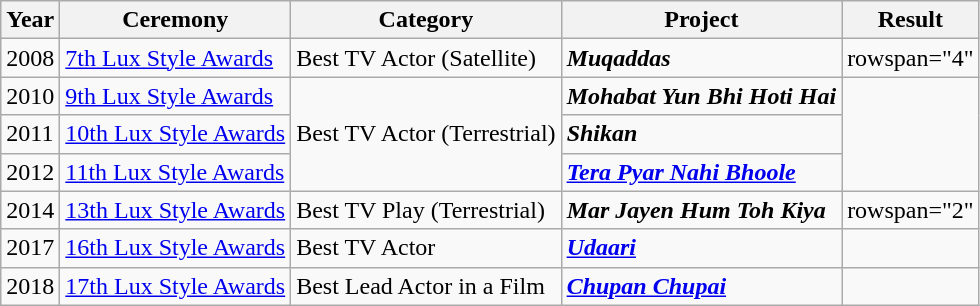<table class="wikitable style">
<tr>
<th>Year</th>
<th>Ceremony</th>
<th>Category</th>
<th>Project</th>
<th>Result</th>
</tr>
<tr>
<td>2008</td>
<td><a href='#'>7th Lux Style Awards</a></td>
<td>Best TV Actor (Satellite)</td>
<td><strong><em>Muqaddas</em></strong></td>
<td>rowspan="4" </td>
</tr>
<tr>
<td>2010</td>
<td><a href='#'>9th Lux Style Awards</a></td>
<td rowspan=3">Best TV Actor (Terrestrial)</td>
<td><strong><em>Mohabat Yun Bhi Hoti Hai</em></strong></td>
</tr>
<tr>
<td>2011</td>
<td><a href='#'>10th Lux Style Awards</a></td>
<td><strong><em>Shikan</em></strong></td>
</tr>
<tr>
<td>2012</td>
<td><a href='#'>11th Lux Style Awards</a></td>
<td><strong><em><a href='#'>Tera Pyar Nahi Bhoole</a></em></strong></td>
</tr>
<tr>
<td>2014</td>
<td><a href='#'>13th Lux Style Awards</a></td>
<td>Best TV Play (Terrestrial)</td>
<td><strong><em>Mar Jayen Hum Toh Kiya</em></strong></td>
<td>rowspan="2" </td>
</tr>
<tr>
<td>2017</td>
<td><a href='#'>16th Lux Style Awards</a></td>
<td>Best TV Actor</td>
<td><strong><em><a href='#'>Udaari</a></em></strong></td>
</tr>
<tr>
<td>2018</td>
<td><a href='#'>17th Lux Style Awards</a></td>
<td>Best Lead Actor in a Film</td>
<td><strong><em><a href='#'>Chupan Chupai</a></em></strong></td>
<td></td>
</tr>
</table>
